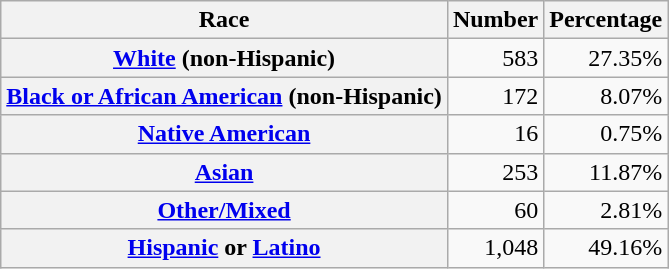<table class="wikitable" style="text-align:right">
<tr>
<th scope="col">Race</th>
<th scope="col">Number</th>
<th scope="col">Percentage</th>
</tr>
<tr>
<th scope="row"><a href='#'>White</a> (non-Hispanic)</th>
<td>583</td>
<td>27.35%</td>
</tr>
<tr>
<th scope="row"><a href='#'>Black or African American</a> (non-Hispanic)</th>
<td>172</td>
<td>8.07%</td>
</tr>
<tr>
<th scope="row"><a href='#'>Native American</a></th>
<td>16</td>
<td>0.75%</td>
</tr>
<tr>
<th scope="row"><a href='#'>Asian</a></th>
<td>253</td>
<td>11.87%</td>
</tr>
<tr>
<th scope="row"><a href='#'>Other/Mixed</a></th>
<td>60</td>
<td>2.81%</td>
</tr>
<tr>
<th scope="row"><a href='#'>Hispanic</a> or <a href='#'>Latino</a></th>
<td>1,048</td>
<td>49.16%</td>
</tr>
</table>
